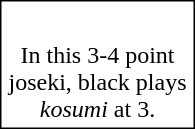<table style="margin:1em;border: solid thin;width: 130px;float: right;">
<tr>
<td style="padding: 2px;"><br></td>
</tr>
<tr>
<td style="text-align:center">In this 3-4 point joseki, black plays <em>kosumi</em> at 3.</td>
</tr>
</table>
